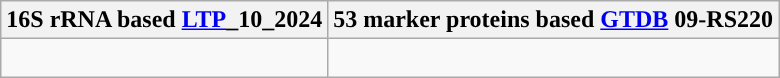<table class="wikitable">
<tr>
<th colspan=1>16S rRNA based <a href='#'>LTP</a>_10_2024</th>
<th colspan=1>53 marker proteins based <a href='#'>GTDB</a> 09-RS220</th>
</tr>
<tr>
<td style="vertical-align:top"><br></td>
<td><br></td>
</tr>
</table>
